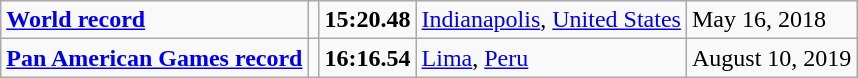<table class="wikitable">
<tr>
<td><strong><a href='#'>World record</a></strong></td>
<td></td>
<td><strong>15:20.48</strong></td>
<td><a href='#'>Indianapolis</a>, <a href='#'>United States</a></td>
<td>May 16, 2018</td>
</tr>
<tr>
<td><strong><a href='#'>Pan American Games record</a></strong></td>
<td></td>
<td><strong>16:16.54</strong></td>
<td><a href='#'>Lima</a>, <a href='#'>Peru</a></td>
<td>August 10, 2019</td>
</tr>
</table>
